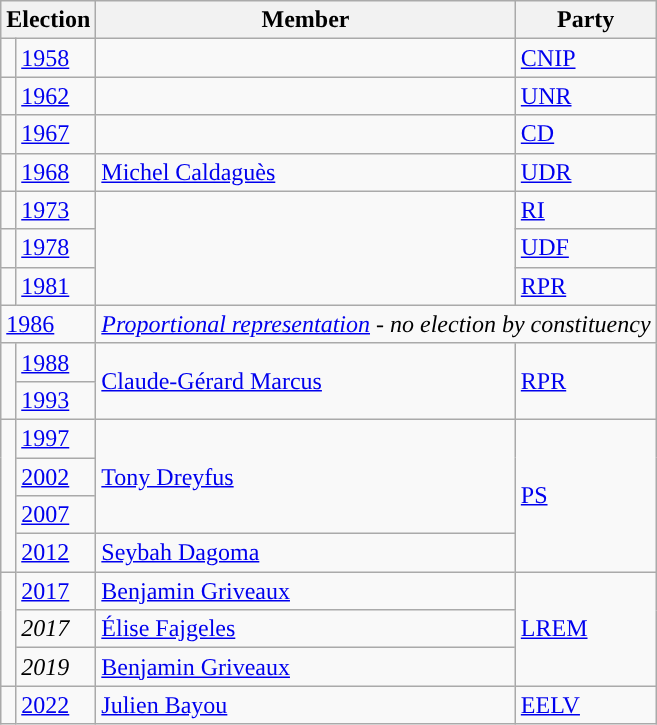<table class="wikitable">
<tr>
<th colspan="2">Election</th>
<th>Member</th>
<th>Party</th>
</tr>
<tr>
<td style="color:inherit;background:"></td>
<td><a href='#'>1958</a></td>
<td></td>
<td><a href='#'>CNIP</a></td>
</tr>
<tr>
<td style="color:inherit;background:"></td>
<td><a href='#'>1962</a></td>
<td></td>
<td><a href='#'>UNR</a></td>
</tr>
<tr>
<td style="color:inherit;background:"></td>
<td><a href='#'>1967</a></td>
<td></td>
<td><a href='#'>CD</a></td>
</tr>
<tr>
<td style="color:inherit;background:"></td>
<td><a href='#'>1968</a></td>
<td><a href='#'>Michel Caldaguès</a></td>
<td><a href='#'>UDR</a></td>
</tr>
<tr>
<td style="color:inherit;background:"></td>
<td><a href='#'>1973</a></td>
<td rowspan="3"></td>
<td><a href='#'>RI</a></td>
</tr>
<tr>
<td style="color:inherit;background:"></td>
<td><a href='#'>1978</a></td>
<td><a href='#'>UDF</a></td>
</tr>
<tr>
<td style="color:inherit;background:"></td>
<td><a href='#'>1981</a></td>
<td><a href='#'>RPR</a></td>
</tr>
<tr>
<td colspan="2"><a href='#'>1986</a></td>
<td colspan="2"><em><a href='#'>Proportional representation</a> - no election by constituency</em></td>
</tr>
<tr>
<td rowspan="2" style="color:inherit;background:"></td>
<td><a href='#'>1988</a></td>
<td rowspan="2"><a href='#'>Claude-Gérard Marcus</a></td>
<td rowspan="2"><a href='#'>RPR</a></td>
</tr>
<tr>
<td><a href='#'>1993</a></td>
</tr>
<tr>
<td rowspan="4" style="color:inherit;background-color: "></td>
<td><a href='#'>1997</a></td>
<td rowspan="3"><a href='#'>Tony Dreyfus</a></td>
<td rowspan="4"><a href='#'>PS</a></td>
</tr>
<tr>
<td><a href='#'>2002</a></td>
</tr>
<tr>
<td><a href='#'>2007</a></td>
</tr>
<tr>
<td><a href='#'>2012</a></td>
<td><a href='#'>Seybah Dagoma</a></td>
</tr>
<tr>
<td rowspan="3" style="color:inherit;background-color: "></td>
<td><a href='#'>2017</a></td>
<td><a href='#'>Benjamin Griveaux</a></td>
<td rowspan="3"><a href='#'>LREM</a></td>
</tr>
<tr>
<td><em>2017</em></td>
<td><a href='#'>Élise Fajgeles</a></td>
</tr>
<tr>
<td><em>2019</em></td>
<td><a href='#'>Benjamin Griveaux</a></td>
</tr>
<tr>
<td style="color:inherit;background-color: "></td>
<td><a href='#'>2022</a></td>
<td><a href='#'>Julien Bayou</a></td>
<td><a href='#'>EELV</a></td>
</tr>
</table>
